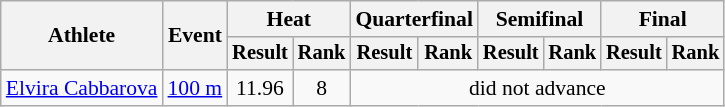<table class="wikitable" style="font-size:90%">
<tr>
<th rowspan="2">Athlete</th>
<th rowspan="2">Event</th>
<th colspan="2">Heat</th>
<th colspan="2">Quarterfinal</th>
<th colspan="2">Semifinal</th>
<th colspan="2">Final</th>
</tr>
<tr style="font-size:95%">
<th>Result</th>
<th>Rank</th>
<th>Result</th>
<th>Rank</th>
<th>Result</th>
<th>Rank</th>
<th>Result</th>
<th>Rank</th>
</tr>
<tr style="text-align:center">
<td style="text-align:left"><a href='#'>Elvira Cabbarova</a></td>
<td style="text-align:left"><a href='#'>100 m</a></td>
<td>11.96</td>
<td>8</td>
<td colspan="6">did not advance</td>
</tr>
</table>
